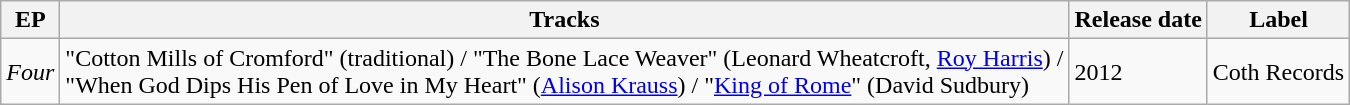<table class="wikitable">
<tr>
<th>EP</th>
<th>Tracks</th>
<th>Release date</th>
<th>Label</th>
</tr>
<tr>
<td><em>Four</em></td>
<td>"Cotton Mills of Cromford" (traditional) / "The Bone Lace Weaver" (Leonard Wheatcroft, <a href='#'>Roy Harris</a>) /<br> "When God Dips His Pen of Love in My Heart" (<a href='#'>Alison Krauss</a>) / "<a href='#'>King of Rome</a>" (David Sudbury)</td>
<td>2012</td>
<td>Coth Records</td>
</tr>
</table>
